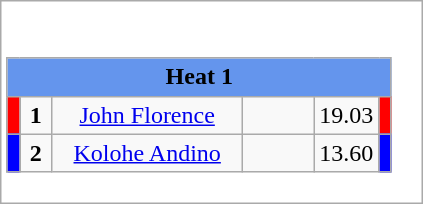<table class="wikitable" style="background:#fff;">
<tr>
<td><div><br><table class="wikitable">
<tr>
<td colspan="6"  style="text-align:center; background:#6495ed;"><strong>Heat 1</strong></td>
</tr>
<tr>
<td style="width:01px; background: #f00;"></td>
<td style="width:14px; text-align:center;"><strong>1</strong></td>
<td style="width:120px; text-align:center;"><a href='#'>John Florence</a></td>
<td style="width:40px; text-align:center;"></td>
<td style="width:20px; text-align:center;">19.03</td>
<td style="width:01px; background: #f00;"></td>
</tr>
<tr>
<td style="width:01px; background: #00f;"></td>
<td style="width:14px; text-align:center;"><strong>2</strong></td>
<td style="width:120px; text-align:center;"><a href='#'>Kolohe Andino</a></td>
<td style="width:40px; text-align:center;"></td>
<td style="width:20px; text-align:center;">13.60</td>
<td style="width:01px; background: #00f;"></td>
</tr>
</table>
</div></td>
</tr>
</table>
